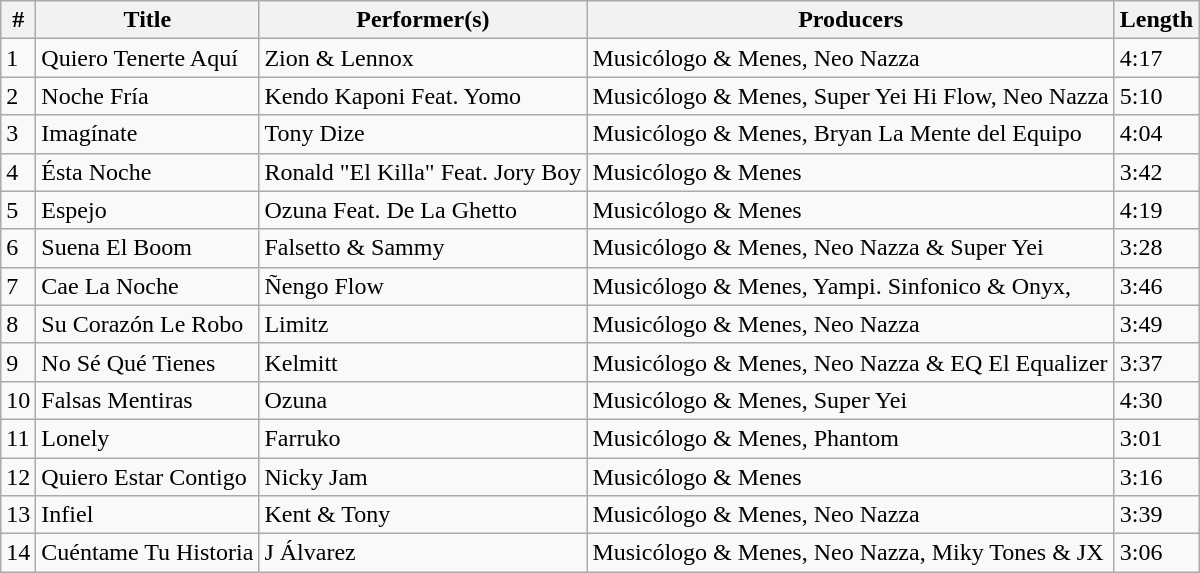<table class="wikitable">
<tr>
<th align="center">#</th>
<th align="center">Title</th>
<th align="center">Performer(s)</th>
<th align="center">Producers</th>
<th align="center">Length</th>
</tr>
<tr>
<td>1</td>
<td>Quiero Tenerte Aquí</td>
<td>Zion & Lennox</td>
<td>Musicólogo & Menes, Neo Nazza</td>
<td>4:17</td>
</tr>
<tr>
<td>2</td>
<td>Noche Fría</td>
<td>Kendo Kaponi Feat. Yomo</td>
<td>Musicólogo & Menes, Super Yei Hi Flow, Neo Nazza</td>
<td>5:10</td>
</tr>
<tr>
<td>3</td>
<td>Imagínate</td>
<td>Tony Dize</td>
<td>Musicólogo & Menes, Bryan La Mente del Equipo</td>
<td>4:04</td>
</tr>
<tr>
<td>4</td>
<td>Ésta Noche</td>
<td>Ronald "El Killa" Feat. Jory Boy</td>
<td>Musicólogo & Menes</td>
<td>3:42</td>
</tr>
<tr>
<td>5</td>
<td>Espejo</td>
<td>Ozuna Feat. De La Ghetto</td>
<td>Musicólogo & Menes</td>
<td>4:19</td>
</tr>
<tr>
<td>6</td>
<td>Suena El Boom</td>
<td>Falsetto & Sammy</td>
<td>Musicólogo & Menes, Neo Nazza & Super Yei</td>
<td>3:28</td>
</tr>
<tr>
<td>7</td>
<td>Cae La Noche</td>
<td>Ñengo Flow</td>
<td>Musicólogo & Menes, Yampi. Sinfonico & Onyx,</td>
<td>3:46</td>
</tr>
<tr>
<td>8</td>
<td>Su Corazón Le Robo</td>
<td>Limitz</td>
<td>Musicólogo & Menes, Neo Nazza</td>
<td>3:49</td>
</tr>
<tr>
<td>9</td>
<td>No Sé Qué Tienes</td>
<td>Kelmitt</td>
<td>Musicólogo & Menes, Neo Nazza & EQ El Equalizer</td>
<td>3:37</td>
</tr>
<tr>
<td>10</td>
<td>Falsas Mentiras</td>
<td>Ozuna</td>
<td>Musicólogo & Menes, Super Yei</td>
<td>4:30</td>
</tr>
<tr>
<td>11</td>
<td>Lonely</td>
<td>Farruko</td>
<td>Musicólogo & Menes, Phantom</td>
<td>3:01</td>
</tr>
<tr>
<td>12</td>
<td>Quiero Estar Contigo</td>
<td>Nicky Jam</td>
<td>Musicólogo & Menes</td>
<td>3:16</td>
</tr>
<tr>
<td>13</td>
<td>Infiel</td>
<td>Kent & Tony</td>
<td>Musicólogo & Menes, Neo Nazza</td>
<td>3:39</td>
</tr>
<tr>
<td>14</td>
<td>Cuéntame Tu Historia</td>
<td>J Álvarez</td>
<td>Musicólogo & Menes, Neo Nazza, Miky Tones & JX</td>
<td>3:06</td>
</tr>
</table>
